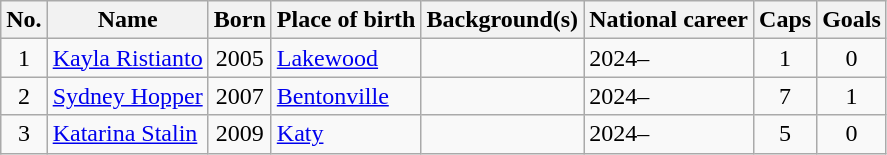<table class="wikitable sortable">
<tr>
<th align="left" valign="center">No.</th>
<th align="left" valign="center">Name</th>
<th align="left" valign="center">Born</th>
<th align="left" valign="center">Place of birth</th>
<th align="left" valign="center">Background(s)</th>
<th align="left" valign="center">National career</th>
<th align="left" valign="center">Caps</th>
<th align="left" valign="center">Goals</th>
</tr>
<tr>
<td align="center">1</td>
<td><a href='#'>Kayla Ristianto</a></td>
<td align="center">2005</td>
<td> <a href='#'>Lakewood</a></td>
<td></td>
<td>2024–</td>
<td align="center">1</td>
<td align="center">0</td>
</tr>
<tr>
<td align="center">2</td>
<td><a href='#'>Sydney Hopper</a></td>
<td align="center">2007</td>
<td> <a href='#'>Bentonville</a></td>
<td></td>
<td>2024–</td>
<td align="center">7</td>
<td align="center">1</td>
</tr>
<tr>
<td align="center">3</td>
<td><a href='#'>Katarina Stalin</a></td>
<td align="center">2009</td>
<td> <a href='#'>Katy</a></td>
<td><br></td>
<td>2024–</td>
<td align="center">5</td>
<td align="center">0</td>
</tr>
</table>
